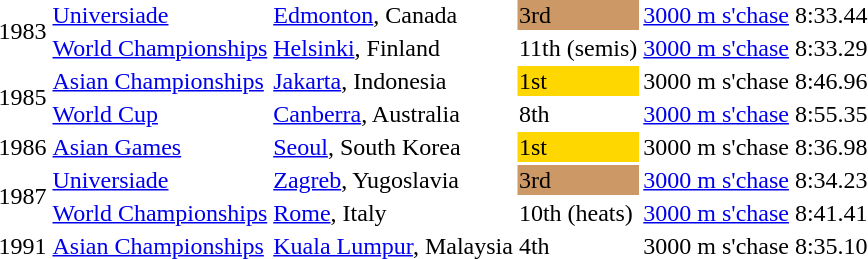<table>
<tr>
<td rowspan=2>1983</td>
<td><a href='#'>Universiade</a></td>
<td><a href='#'>Edmonton</a>, Canada</td>
<td bgcolor=cc9966>3rd</td>
<td><a href='#'>3000 m s'chase</a></td>
<td>8:33.44</td>
</tr>
<tr>
<td><a href='#'>World Championships</a></td>
<td><a href='#'>Helsinki</a>, Finland</td>
<td>11th (semis)</td>
<td><a href='#'>3000 m s'chase</a></td>
<td>8:33.29</td>
</tr>
<tr>
<td rowspan=2>1985</td>
<td><a href='#'>Asian Championships</a></td>
<td><a href='#'>Jakarta</a>, Indonesia</td>
<td bgcolor=gold>1st</td>
<td>3000 m s'chase</td>
<td>8:46.96</td>
</tr>
<tr>
<td><a href='#'>World Cup</a></td>
<td><a href='#'>Canberra</a>, Australia</td>
<td>8th</td>
<td><a href='#'>3000 m s'chase</a></td>
<td>8:55.35</td>
</tr>
<tr>
<td>1986</td>
<td><a href='#'>Asian Games</a></td>
<td><a href='#'>Seoul</a>, South Korea</td>
<td bgcolor=gold>1st</td>
<td>3000 m s'chase</td>
<td>8:36.98 </td>
</tr>
<tr>
<td rowspan=2>1987</td>
<td><a href='#'>Universiade</a></td>
<td><a href='#'>Zagreb</a>, Yugoslavia</td>
<td bgcolor=cc9966>3rd</td>
<td><a href='#'>3000 m s'chase</a></td>
<td>8:34.23</td>
</tr>
<tr>
<td><a href='#'>World Championships</a></td>
<td><a href='#'>Rome</a>, Italy</td>
<td>10th (heats)</td>
<td><a href='#'>3000 m s'chase</a></td>
<td>8:41.41</td>
</tr>
<tr>
<td>1991</td>
<td><a href='#'>Asian Championships</a></td>
<td><a href='#'>Kuala Lumpur</a>, Malaysia</td>
<td>4th</td>
<td>3000 m s'chase</td>
<td>8:35.10</td>
</tr>
</table>
